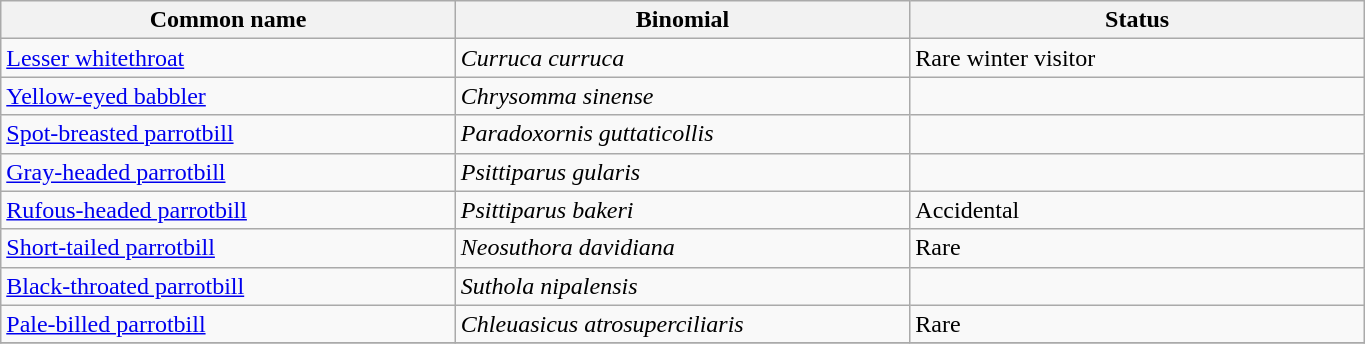<table width=72% class="wikitable">
<tr>
<th width=24%>Common name</th>
<th width=24%>Binomial</th>
<th width=24%>Status</th>
</tr>
<tr>
<td><a href='#'>Lesser whitethroat</a></td>
<td><em>Curruca curruca</em></td>
<td>Rare winter visitor</td>
</tr>
<tr>
<td><a href='#'>Yellow-eyed babbler</a></td>
<td><em>Chrysomma sinense</em></td>
<td></td>
</tr>
<tr>
<td><a href='#'>Spot-breasted parrotbill</a></td>
<td><em>Paradoxornis guttaticollis</em></td>
<td></td>
</tr>
<tr>
<td><a href='#'>Gray-headed parrotbill</a></td>
<td><em>Psittiparus gularis</em></td>
<td></td>
</tr>
<tr>
<td><a href='#'>Rufous-headed parrotbill</a></td>
<td><em>Psittiparus bakeri</em></td>
<td>Accidental</td>
</tr>
<tr>
<td><a href='#'>Short-tailed parrotbill</a></td>
<td><em>Neosuthora davidiana</em></td>
<td>Rare</td>
</tr>
<tr>
<td><a href='#'>Black-throated parrotbill</a></td>
<td><em>Suthola nipalensis</em></td>
<td></td>
</tr>
<tr>
<td><a href='#'>Pale-billed parrotbill</a></td>
<td><em>Chleuasicus atrosuperciliaris</em></td>
<td>Rare</td>
</tr>
<tr>
</tr>
</table>
